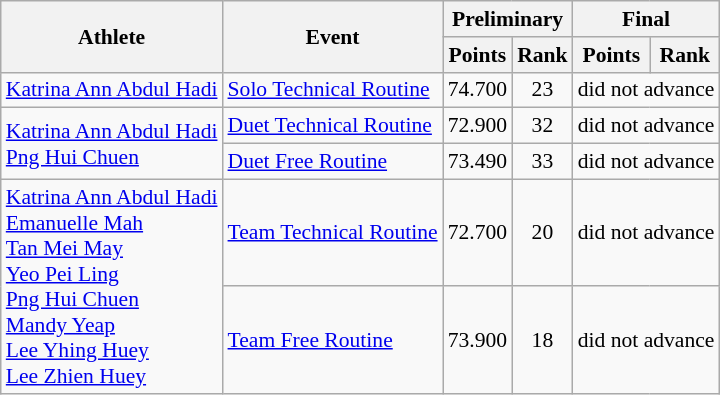<table class=wikitable style="font-size:90%">
<tr>
<th rowspan="2">Athlete</th>
<th rowspan="2">Event</th>
<th colspan="2">Preliminary</th>
<th colspan="2">Final</th>
</tr>
<tr>
<th>Points</th>
<th>Rank</th>
<th>Points</th>
<th>Rank</th>
</tr>
<tr>
<td rowspan="1"><a href='#'>Katrina Ann Abdul Hadi</a></td>
<td><a href='#'>Solo Technical Routine</a></td>
<td align=center>74.700</td>
<td align=center>23</td>
<td align=center colspan=2>did not advance</td>
</tr>
<tr>
<td rowspan="2"><a href='#'>Katrina Ann Abdul Hadi</a><br><a href='#'>Png Hui Chuen</a></td>
<td><a href='#'>Duet Technical Routine</a></td>
<td align=center>72.900</td>
<td align=center>32</td>
<td align=center colspan=2>did not advance</td>
</tr>
<tr>
<td><a href='#'>Duet Free Routine</a></td>
<td align=center>73.490</td>
<td align=center>33</td>
<td align=center colspan=2>did not advance</td>
</tr>
<tr>
<td rowspan="2"><a href='#'>Katrina Ann Abdul Hadi</a><br><a href='#'>Emanuelle Mah</a><br><a href='#'>Tan Mei May</a><br><a href='#'>Yeo Pei Ling</a><br><a href='#'>Png Hui Chuen</a><br><a href='#'>Mandy Yeap</a><br><a href='#'>Lee Yhing Huey</a><br><a href='#'>Lee Zhien Huey</a></td>
<td><a href='#'>Team Technical Routine</a></td>
<td align=center>72.700</td>
<td align=center>20</td>
<td align=center colspan=2>did not advance</td>
</tr>
<tr>
<td><a href='#'>Team Free Routine</a></td>
<td align=center>73.900</td>
<td align=center>18</td>
<td align=center colspan=2>did not advance</td>
</tr>
</table>
